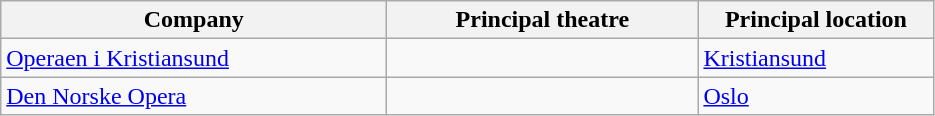<table class="wikitable">
<tr>
<th width=250>Company</th>
<th width=200>Principal theatre</th>
<th width=150>Principal location</th>
</tr>
<tr>
<td><a href='#'>Operaen i Kristiansund</a></td>
<td></td>
<td><a href='#'>Kristiansund</a></td>
</tr>
<tr>
<td><a href='#'>Den Norske Opera</a></td>
<td></td>
<td><a href='#'>Oslo</a></td>
</tr>
</table>
